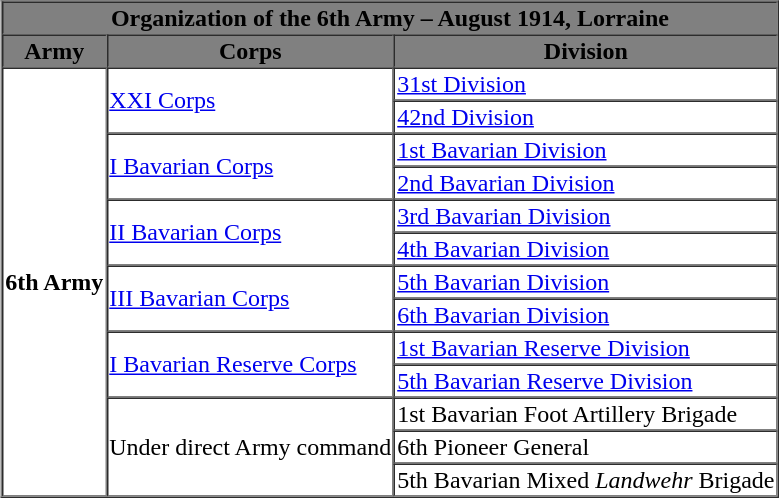<table style="float: right;" border="1" cellpadding="1" cellspacing="0" style="font-size: 100%; border: gray solid 1px; border-collapse: collapse; text-align: center;">
<tr style="background-color:grey; color:black;">
<th colspan="3">Organization of the 6th Army – August 1914, Lorraine</th>
</tr>
<tr>
</tr>
<tr style="background-color:grey; color:black;">
<th>Army</th>
<th>Corps</th>
<th>Division</th>
</tr>
<tr>
<td ROWSPAN=13><strong>6th Army</strong></td>
<td ROWSPAN=2><a href='#'>XXI Corps</a></td>
<td><a href='#'>31st Division</a></td>
</tr>
<tr>
<td><a href='#'>42nd Division</a></td>
</tr>
<tr>
<td ROWSPAN=2><a href='#'>I Bavarian Corps</a></td>
<td><a href='#'>1st Bavarian Division</a></td>
</tr>
<tr>
<td><a href='#'>2nd Bavarian Division</a></td>
</tr>
<tr>
<td ROWSPAN=2><a href='#'>II Bavarian Corps</a></td>
<td><a href='#'>3rd Bavarian Division</a></td>
</tr>
<tr>
<td><a href='#'>4th Bavarian Division</a></td>
</tr>
<tr>
<td ROWSPAN=2><a href='#'>III Bavarian Corps</a></td>
<td><a href='#'>5th Bavarian Division</a></td>
</tr>
<tr>
<td><a href='#'>6th Bavarian Division</a></td>
</tr>
<tr>
<td ROWSPAN=2><a href='#'>I Bavarian Reserve Corps</a></td>
<td><a href='#'>1st Bavarian Reserve Division</a></td>
</tr>
<tr>
<td><a href='#'>5th Bavarian Reserve Division</a></td>
</tr>
<tr>
<td ROWSPAN=3>Under direct Army command</td>
<td>1st Bavarian Foot Artillery Brigade</td>
</tr>
<tr>
<td>6th Pioneer General</td>
</tr>
<tr>
<td>5th Bavarian Mixed <em>Landwehr</em> Brigade</td>
</tr>
</table>
